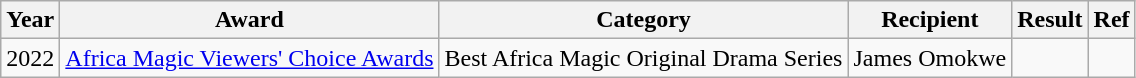<table class="wikitable">
<tr>
<th>Year</th>
<th>Award</th>
<th>Category</th>
<th>Recipient</th>
<th>Result</th>
<th>Ref</th>
</tr>
<tr>
<td>2022</td>
<td><a href='#'>Africa Magic Viewers' Choice Awards</a></td>
<td>Best Africa Magic Original Drama Series</td>
<td>James Omokwe</td>
<td></td>
<td></td>
</tr>
</table>
